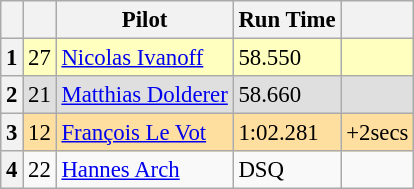<table class="wikitable" style="font-size: 95%;">
<tr>
<th></th>
<th></th>
<th>Pilot</th>
<th>Run Time</th>
<th></th>
</tr>
<tr>
<th>1</th>
<td style="background:#ffffbf;">27</td>
<td style="background:#ffffbf;"> <a href='#'>Nicolas Ivanoff</a></td>
<td style="background:#ffffbf;">58.550</td>
<td style="background:#ffffbf;"></td>
</tr>
<tr>
<th>2</th>
<td style="background:#dfdfdf;">21</td>
<td style="background:#dfdfdf;"> <a href='#'>Matthias Dolderer</a></td>
<td style="background:#dfdfdf;">58.660</td>
<td style="background:#dfdfdf;"></td>
</tr>
<tr>
<th>3</th>
<td style="background:#ffdf9f;">12</td>
<td style="background:#ffdf9f;"> <a href='#'>François Le Vot</a></td>
<td style="background:#ffdf9f;">1:02.281</td>
<td style="background:#ffdf9f;">+2secs</td>
</tr>
<tr>
<th>4</th>
<td>22</td>
<td> <a href='#'>Hannes Arch</a></td>
<td>DSQ</td>
<td></td>
</tr>
</table>
